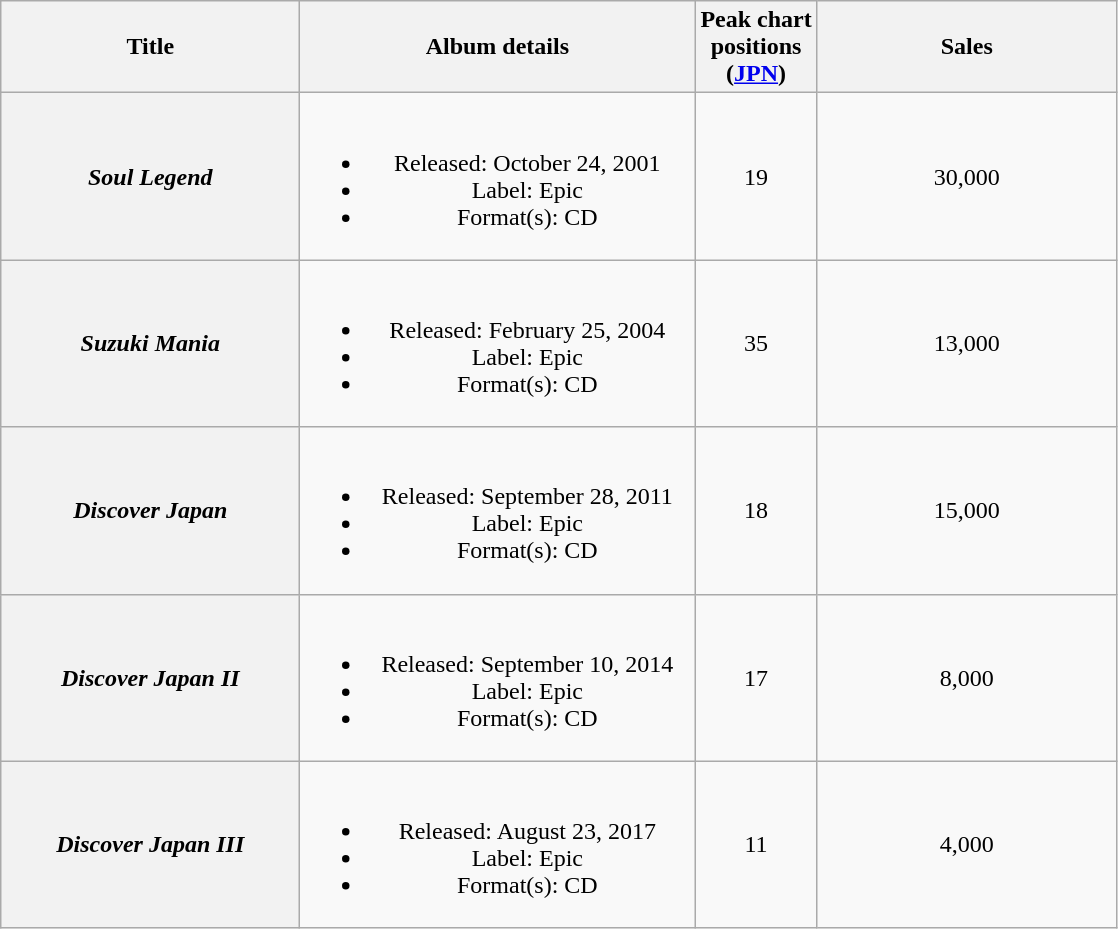<table class="wikitable plainrowheaders" style="text-align:center;">
<tr>
<th style="width:12em;">Title</th>
<th style="width:16em;">Album details</th>
<th>Peak chart<br>positions<br>(<a href='#'>JPN</a>)<br></th>
<th style="width:12em;">Sales<br></th>
</tr>
<tr>
<th scope="row"><em>Soul Legend</em></th>
<td><br><ul><li>Released: October 24, 2001</li><li>Label: Epic</li><li>Format(s): CD</li></ul></td>
<td>19</td>
<td>30,000</td>
</tr>
<tr>
<th scope="row"><em>Suzuki Mania</em></th>
<td><br><ul><li>Released: February 25, 2004</li><li>Label: Epic</li><li>Format(s): CD</li></ul></td>
<td>35</td>
<td>13,000</td>
</tr>
<tr>
<th scope="row"><em>Discover Japan</em></th>
<td><br><ul><li>Released: September 28, 2011</li><li>Label: Epic</li><li>Format(s): CD</li></ul></td>
<td>18</td>
<td>15,000</td>
</tr>
<tr>
<th scope="row"><em>Discover Japan II</em></th>
<td><br><ul><li>Released: September 10, 2014</li><li>Label: Epic</li><li>Format(s): CD</li></ul></td>
<td>17</td>
<td>8,000</td>
</tr>
<tr>
<th scope="row"><em>Discover Japan III</em></th>
<td><br><ul><li>Released: August 23, 2017</li><li>Label: Epic</li><li>Format(s): CD</li></ul></td>
<td>11</td>
<td>4,000</td>
</tr>
</table>
